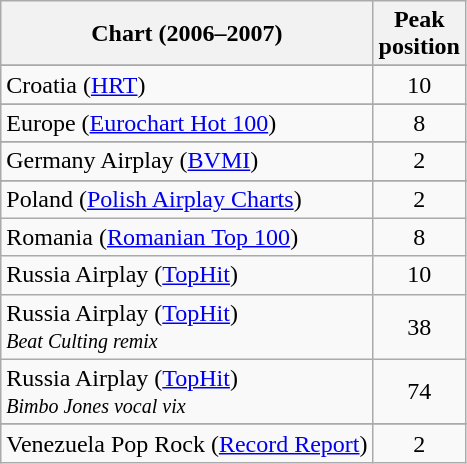<table class="wikitable sortable">
<tr>
<th>Chart (2006–2007)</th>
<th>Peak<br>position</th>
</tr>
<tr>
</tr>
<tr>
</tr>
<tr>
</tr>
<tr>
</tr>
<tr>
</tr>
<tr>
</tr>
<tr>
<td>Croatia (<a href='#'>HRT</a>)</td>
<td align="center">10</td>
</tr>
<tr>
</tr>
<tr>
</tr>
<tr>
<td>Europe (<a href='#'>Eurochart Hot 100</a>)</td>
<td align="center">8</td>
</tr>
<tr>
</tr>
<tr>
</tr>
<tr>
</tr>
<tr>
<td>Germany Airplay (<a href='#'>BVMI</a>)</td>
<td align="center">2</td>
</tr>
<tr>
</tr>
<tr>
</tr>
<tr>
</tr>
<tr>
</tr>
<tr>
</tr>
<tr>
</tr>
<tr>
<td>Poland (<a href='#'>Polish Airplay Charts</a>)</td>
<td align="center">2</td>
</tr>
<tr>
<td>Romania (<a href='#'>Romanian Top 100</a>)</td>
<td align="center">8</td>
</tr>
<tr>
<td>Russia Airplay (<a href='#'>TopHit</a>)</td>
<td align="center">10</td>
</tr>
<tr>
<td>Russia Airplay (<a href='#'>TopHit</a>)<br><em><small>Beat Culting remix</small></em></td>
<td align="center">38</td>
</tr>
<tr>
<td>Russia Airplay (<a href='#'>TopHit</a>)<br><em><small>Bimbo Jones vocal vix</small></em></td>
<td align="center">74</td>
</tr>
<tr>
</tr>
<tr>
</tr>
<tr>
</tr>
<tr>
</tr>
<tr>
</tr>
<tr>
</tr>
<tr>
</tr>
<tr>
</tr>
<tr>
<td>Venezuela Pop Rock (<a href='#'>Record Report</a>)</td>
<td align="center">2</td>
</tr>
</table>
